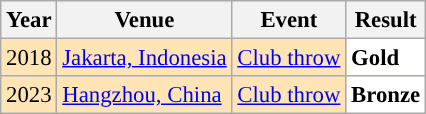<table class="sortable wikitable" style="font-size: 95%;">
<tr>
<th>Year</th>
<th>Venue</th>
<th>Event</th>
<th>Result</th>
</tr>
<tr style="background:#FFE4B5">
<td align="center">2018</td>
<td align="left"><a href='#'>Jakarta, Indonesia</a></td>
<td align="left"><a href='#'>Club throw</a></td>
<td style="text-align:left; background:white"><strong>Gold</strong></td>
</tr>
<tr style="background:#FFE4B5">
<td align="center">2023</td>
<td align="left"><a href='#'>Hangzhou, China</a></td>
<td align="left"><a href='#'>Club throw</a></td>
<td style="text-align:Left; background:white"><strong>Bronze</strong></td>
</tr>
</table>
